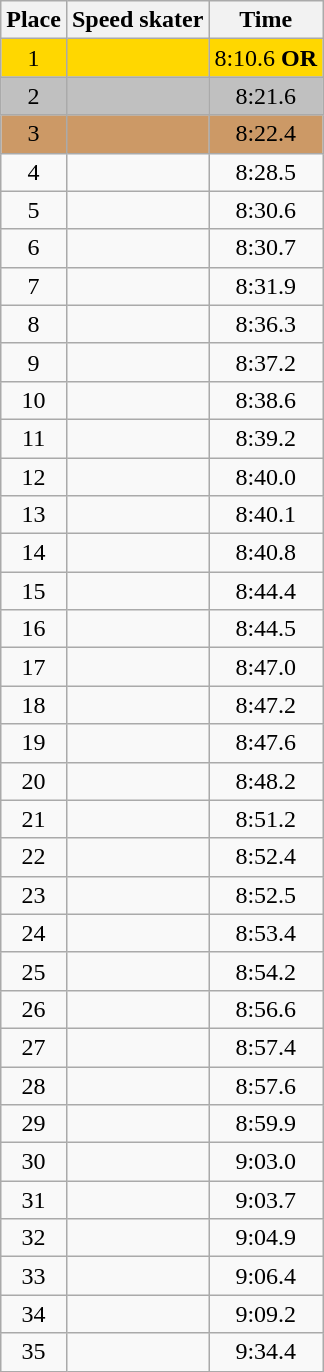<table class="wikitable" style="text-align:center">
<tr>
<th>Place</th>
<th>Speed skater</th>
<th>Time</th>
</tr>
<tr bgcolor=gold>
<td>1</td>
<td align=left></td>
<td>8:10.6 <strong>OR</strong></td>
</tr>
<tr bgcolor=silver>
<td>2</td>
<td align=left></td>
<td>8:21.6</td>
</tr>
<tr bgcolor=cc9966>
<td>3</td>
<td align=left></td>
<td>8:22.4</td>
</tr>
<tr>
<td>4</td>
<td align=left></td>
<td>8:28.5</td>
</tr>
<tr>
<td>5</td>
<td align=left></td>
<td>8:30.6</td>
</tr>
<tr>
<td>6</td>
<td align=left></td>
<td>8:30.7</td>
</tr>
<tr>
<td>7</td>
<td align=left></td>
<td>8:31.9</td>
</tr>
<tr>
<td>8</td>
<td align=left></td>
<td>8:36.3</td>
</tr>
<tr>
<td>9</td>
<td align=left></td>
<td>8:37.2</td>
</tr>
<tr>
<td>10</td>
<td align=left></td>
<td>8:38.6</td>
</tr>
<tr>
<td>11</td>
<td align=left></td>
<td>8:39.2</td>
</tr>
<tr>
<td>12</td>
<td align=left></td>
<td>8:40.0</td>
</tr>
<tr>
<td>13</td>
<td align=left></td>
<td>8:40.1</td>
</tr>
<tr>
<td>14</td>
<td align=left></td>
<td>8:40.8</td>
</tr>
<tr>
<td>15</td>
<td align=left></td>
<td>8:44.4</td>
</tr>
<tr>
<td>16</td>
<td align=left></td>
<td>8:44.5</td>
</tr>
<tr>
<td>17</td>
<td align=left></td>
<td>8:47.0</td>
</tr>
<tr>
<td>18</td>
<td align=left></td>
<td>8:47.2</td>
</tr>
<tr>
<td>19</td>
<td align=left></td>
<td>8:47.6</td>
</tr>
<tr>
<td>20</td>
<td align=left></td>
<td>8:48.2</td>
</tr>
<tr>
<td>21</td>
<td align=left></td>
<td>8:51.2</td>
</tr>
<tr>
<td>22</td>
<td align=left></td>
<td>8:52.4</td>
</tr>
<tr>
<td>23</td>
<td align=left></td>
<td>8:52.5</td>
</tr>
<tr>
<td>24</td>
<td align=left></td>
<td>8:53.4</td>
</tr>
<tr>
<td>25</td>
<td align=left></td>
<td>8:54.2</td>
</tr>
<tr>
<td>26</td>
<td align=left></td>
<td>8:56.6</td>
</tr>
<tr>
<td>27</td>
<td align=left></td>
<td>8:57.4</td>
</tr>
<tr>
<td>28</td>
<td align=left></td>
<td>8:57.6</td>
</tr>
<tr>
<td>29</td>
<td align=left></td>
<td>8:59.9</td>
</tr>
<tr>
<td>30</td>
<td align=left></td>
<td>9:03.0</td>
</tr>
<tr>
<td>31</td>
<td align=left></td>
<td>9:03.7</td>
</tr>
<tr>
<td>32</td>
<td align=left></td>
<td>9:04.9</td>
</tr>
<tr>
<td>33</td>
<td align=left></td>
<td>9:06.4</td>
</tr>
<tr>
<td>34</td>
<td align=left></td>
<td>9:09.2</td>
</tr>
<tr>
<td>35</td>
<td align=left></td>
<td>9:34.4</td>
</tr>
</table>
